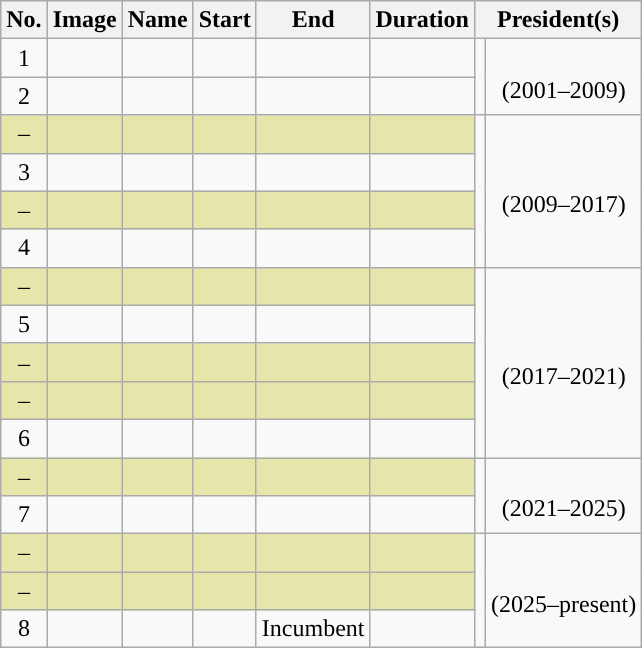<table class="wikitable sortable" style="text-align:center">
<tr>
<th>No.</th>
<th class=unsortable>Image</th>
<th>Name</th>
<th>Start</th>
<th>End</th>
<th>Duration</th>
<th colspan=2>President(s)</th>
</tr>
<tr>
<td>1</td>
<td></td>
<td></td>
<td></td>
<td></td>
<td></td>
<td rowspan=2 style="background: "></td>
<td rowspan=2><br>(2001–2009)</td>
</tr>
<tr>
<td>2</td>
<td></td>
<td></td>
<td></td>
<td></td>
<td></td>
</tr>
<tr>
<td style="background:#e6e6aa;">–</td>
<td style="background:#e6e6aa;"></td>
<td style="background:#e6e6aa;"><br></td>
<td style="background:#e6e6aa;"></td>
<td style="background:#e6e6aa;"></td>
<td style="background:#e6e6aa;"></td>
<td rowspan=4 style="background:"></td>
<td rowspan=4><br>(2009–2017)</td>
</tr>
<tr>
<td>3</td>
<td></td>
<td></td>
<td></td>
<td></td>
<td></td>
</tr>
<tr style="background:#e6e6aa;">
<td>–</td>
<td></td>
<td><br></td>
<td></td>
<td></td>
<td></td>
</tr>
<tr>
<td>4</td>
<td></td>
<td></td>
<td></td>
<td></td>
<td></td>
</tr>
<tr>
<td style="background:#e6e6aa;">–</td>
<td style="background:#e6e6aa;"></td>
<td style="background:#e6e6aa;"><br></td>
<td style="background:#e6e6aa;"></td>
<td style="background:#e6e6aa;"></td>
<td style="background:#e6e6aa;"></td>
<td rowspan=5 style="background: "></td>
<td rowspan=5><br>(2017–2021)</td>
</tr>
<tr>
<td>5</td>
<td></td>
<td></td>
<td></td>
<td></td>
<td></td>
</tr>
<tr style="background:#e6e6aa;">
<td>–</td>
<td></td>
<td><br></td>
<td></td>
<td></td>
<td></td>
</tr>
<tr style="background:#e6e6aa;">
<td>–</td>
<td></td>
<td><br></td>
<td></td>
<td></td>
<td></td>
</tr>
<tr>
<td>6</td>
<td></td>
<td></td>
<td></td>
<td></td>
<td></td>
</tr>
<tr>
<td style="background:#e6e6aa;">–</td>
<td style="background:#e6e6aa;"></td>
<td style="background:#e6e6aa;"><br></td>
<td style="background:#e6e6aa;"></td>
<td style="background:#e6e6aa;"></td>
<td style="background:#e6e6aa;"></td>
<td rowspan=2 style="background: "></td>
<td rowspan=2><br>(2021–2025)</td>
</tr>
<tr>
<td>7</td>
<td></td>
<td></td>
<td></td>
<td></td>
<td></td>
</tr>
<tr>
<td style="background:#e6e6aa;">–</td>
<td style="background:#e6e6aa;"></td>
<td style="background:#e6e6aa;"><br></td>
<td style="background:#e6e6aa;"></td>
<td style="background:#e6e6aa;"></td>
<td style="background:#e6e6aa;"></td>
<td rowspan=3 style="background: "></td>
<td rowspan="3"><br>(2025–present)</td>
</tr>
<tr>
<td style="background:#e6e6aa;">–</td>
<td style="background:#e6e6aa;"></td>
<td style="background:#e6e6aa;"><br></td>
<td style="background:#e6e6aa;"></td>
<td style="background:#e6e6aa;"></td>
<td style="background:#e6e6aa;"></td>
</tr>
<tr>
<td>8</td>
<td></td>
<td></td>
<td></td>
<td>Incumbent</td>
<td></td>
</tr>
</table>
